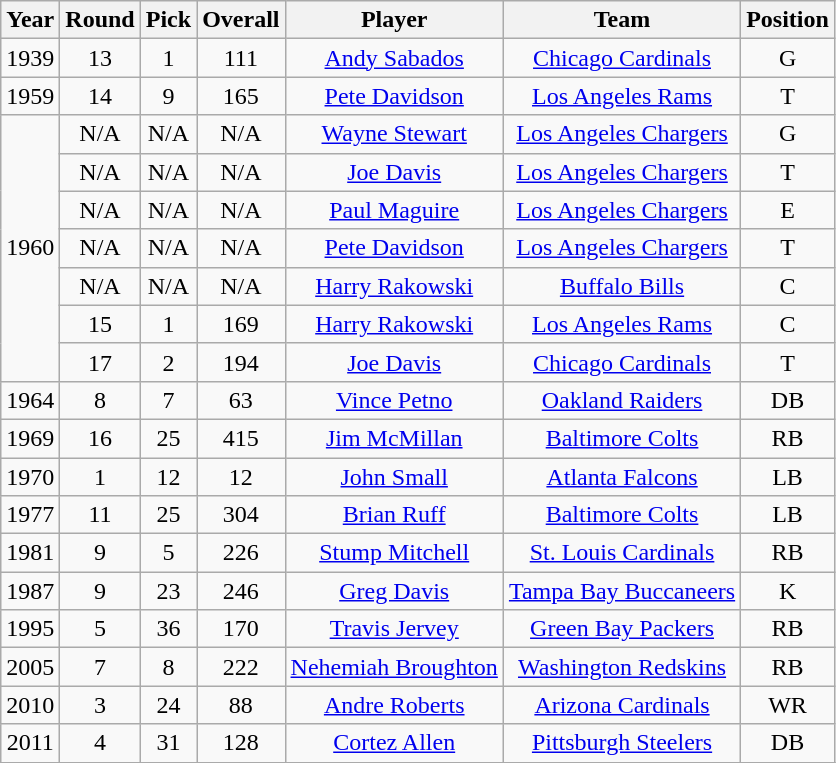<table class="wikitable sortable" style="text-align: center;">
<tr>
<th>Year</th>
<th>Round</th>
<th>Pick</th>
<th>Overall</th>
<th>Player</th>
<th>Team</th>
<th>Position</th>
</tr>
<tr>
<td>1939</td>
<td>13</td>
<td>1</td>
<td>111</td>
<td><a href='#'>Andy Sabados</a></td>
<td><a href='#'>Chicago Cardinals</a></td>
<td>G</td>
</tr>
<tr>
<td>1959</td>
<td>14</td>
<td>9</td>
<td>165</td>
<td><a href='#'>Pete Davidson</a></td>
<td><a href='#'>Los Angeles Rams</a></td>
<td>T</td>
</tr>
<tr>
<td rowspan="7">1960</td>
<td>N/A</td>
<td>N/A</td>
<td>N/A</td>
<td><a href='#'>Wayne Stewart</a></td>
<td><a href='#'>Los Angeles Chargers</a></td>
<td>G</td>
</tr>
<tr>
<td>N/A</td>
<td>N/A</td>
<td>N/A</td>
<td><a href='#'>Joe Davis</a></td>
<td><a href='#'>Los Angeles Chargers</a></td>
<td>T</td>
</tr>
<tr>
<td>N/A</td>
<td>N/A</td>
<td>N/A</td>
<td><a href='#'>Paul Maguire</a></td>
<td><a href='#'>Los Angeles Chargers</a></td>
<td>E</td>
</tr>
<tr>
<td>N/A</td>
<td>N/A</td>
<td>N/A</td>
<td><a href='#'>Pete Davidson</a></td>
<td><a href='#'>Los Angeles Chargers</a></td>
<td>T</td>
</tr>
<tr>
<td>N/A</td>
<td>N/A</td>
<td>N/A</td>
<td><a href='#'>Harry Rakowski</a></td>
<td><a href='#'>Buffalo Bills</a></td>
<td>C</td>
</tr>
<tr>
<td>15</td>
<td>1</td>
<td>169</td>
<td><a href='#'>Harry Rakowski</a></td>
<td><a href='#'>Los Angeles Rams</a></td>
<td>C</td>
</tr>
<tr>
<td>17</td>
<td>2</td>
<td>194</td>
<td><a href='#'>Joe Davis</a></td>
<td><a href='#'>Chicago Cardinals</a></td>
<td>T</td>
</tr>
<tr>
<td>1964</td>
<td>8</td>
<td>7</td>
<td>63</td>
<td><a href='#'>Vince Petno</a></td>
<td><a href='#'>Oakland Raiders</a></td>
<td>DB</td>
</tr>
<tr>
<td>1969</td>
<td>16</td>
<td>25</td>
<td>415</td>
<td><a href='#'>Jim McMillan</a></td>
<td><a href='#'>Baltimore Colts</a></td>
<td>RB</td>
</tr>
<tr>
<td>1970</td>
<td>1</td>
<td>12</td>
<td>12</td>
<td><a href='#'>John Small</a></td>
<td><a href='#'>Atlanta Falcons</a></td>
<td>LB</td>
</tr>
<tr>
<td>1977</td>
<td>11</td>
<td>25</td>
<td>304</td>
<td><a href='#'>Brian Ruff</a></td>
<td><a href='#'>Baltimore Colts</a></td>
<td>LB</td>
</tr>
<tr>
<td>1981</td>
<td>9</td>
<td>5</td>
<td>226</td>
<td><a href='#'>Stump Mitchell</a></td>
<td><a href='#'>St. Louis Cardinals</a></td>
<td>RB</td>
</tr>
<tr>
<td>1987</td>
<td>9</td>
<td>23</td>
<td>246</td>
<td><a href='#'>Greg Davis</a></td>
<td><a href='#'>Tampa Bay Buccaneers</a></td>
<td>K</td>
</tr>
<tr>
<td>1995</td>
<td>5</td>
<td>36</td>
<td>170</td>
<td><a href='#'>Travis Jervey</a></td>
<td><a href='#'>Green Bay Packers</a></td>
<td>RB</td>
</tr>
<tr>
<td>2005</td>
<td>7</td>
<td>8</td>
<td>222</td>
<td><a href='#'>Nehemiah Broughton</a></td>
<td><a href='#'>Washington Redskins</a></td>
<td>RB</td>
</tr>
<tr>
<td>2010</td>
<td>3</td>
<td>24</td>
<td>88</td>
<td><a href='#'>Andre Roberts</a></td>
<td><a href='#'>Arizona Cardinals</a></td>
<td>WR</td>
</tr>
<tr>
<td>2011</td>
<td>4</td>
<td>31</td>
<td>128</td>
<td><a href='#'>Cortez Allen</a></td>
<td><a href='#'>Pittsburgh Steelers</a></td>
<td>DB</td>
</tr>
<tr>
</tr>
</table>
